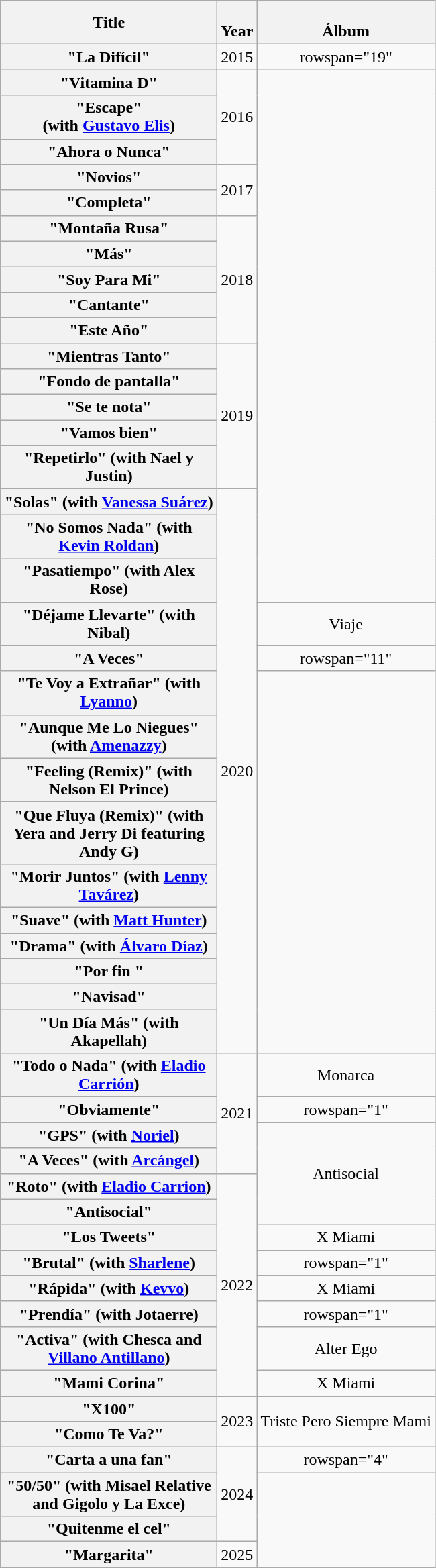<table class="wikitable plainrowheaders" style="text-align:center;">
<tr>
<th scope="col" rowspan="1" style="width:13em;">Title</th>
<th scope="col" rowspan="1"><br>Year</th>
<th scope="col" rowspan="1"><br>Álbum</th>
</tr>
<tr>
<th scope="row">"La Difícil"</th>
<td rowspan="1">2015</td>
<td>rowspan="19" </td>
</tr>
<tr>
<th scope="row">"Vitamina D"</th>
<td rowspan="3">2016</td>
</tr>
<tr>
<th scope="row">"Escape" <br><span>(with <a href='#'>Gustavo Elis</a>)</span></th>
</tr>
<tr>
<th scope="row">"Ahora o Nunca"</th>
</tr>
<tr>
<th scope="row">"Novios" <br></th>
<td rowspan="2">2017</td>
</tr>
<tr>
<th scope="row">"Completa"</th>
</tr>
<tr>
<th scope="row">"Montaña Rusa"</th>
<td rowspan="5">2018</td>
</tr>
<tr>
<th scope="row">"Más"</th>
</tr>
<tr>
<th scope="row">"Soy Para Mi"</th>
</tr>
<tr>
<th scope="row">"Cantante" <br></th>
</tr>
<tr>
<th scope="row">"Este Año"</th>
</tr>
<tr>
<th scope="row">"Mientras Tanto"</th>
<td rowspan="5">2019</td>
</tr>
<tr>
<th scope="row">"Fondo de pantalla"</th>
</tr>
<tr>
<th scope="row">"Se te nota"</th>
</tr>
<tr>
<th scope="row">"Vamos bien" <br></th>
</tr>
<tr>
<th scope="row">"Repetirlo" (with Nael y Justin)</th>
</tr>
<tr>
<th scope="row">"Solas" (with <a href='#'>Vanessa Suárez</a>)</th>
<td rowspan="15">2020</td>
</tr>
<tr>
<th scope="row">"No Somos Nada" (with <a href='#'>Kevin Roldan</a>)</th>
</tr>
<tr>
<th scope="row">"Pasatiempo" (with Alex Rose)</th>
</tr>
<tr>
<th scope="row">"Déjame Llevarte" (with Nibal)</th>
<td rowspan="1">Viaje</td>
</tr>
<tr>
<th scope="row">"A Veces"</th>
<td>rowspan="11" </td>
</tr>
<tr>
<th scope="row">"Te Voy a Extrañar" (with <a href='#'>Lyanno</a>)</th>
</tr>
<tr>
<th scope="row">"Aunque Me Lo Niegues" (with <a href='#'>Amenazzy</a>)</th>
</tr>
<tr>
<th scope="row">"Feeling (Remix)" (with Nelson El Prince)</th>
</tr>
<tr>
<th scope="row">"Que Fluya (Remix)" (with Yera and Jerry Di featuring Andy G)</th>
</tr>
<tr>
<th scope="row">"Morir Juntos" (with <a href='#'>Lenny Tavárez</a>)</th>
</tr>
<tr>
<th scope="row">"Suave" (with <a href='#'>Matt Hunter</a>)</th>
</tr>
<tr>
<th scope="row">"Drama" (with <a href='#'>Álvaro Díaz</a>)</th>
</tr>
<tr>
<th scope="row">"Por fin "</th>
</tr>
<tr>
<th scope="row">"Navisad"</th>
</tr>
<tr>
<th scope="row">"Un Día Más" (with Akapellah)</th>
</tr>
<tr>
<th scope="row">"Todo o Nada" (with <a href='#'>Eladio Carrión</a>)</th>
<td rowspan="4">2021</td>
<td rowspan="1">Monarca</td>
</tr>
<tr>
<th scope="row">"Obviamente"</th>
<td>rowspan="1" </td>
</tr>
<tr>
<th scope="row">"GPS" (with <a href='#'>Noriel</a>)</th>
<td rowspan="4">Antisocial</td>
</tr>
<tr>
<th scope="row">"A Veces" (with <a href='#'>Arcángel</a>)</th>
</tr>
<tr>
<th scope="row">"Roto" (with <a href='#'>Eladio Carrion</a>)</th>
<td rowspan="8">2022</td>
</tr>
<tr>
<th scope="row">"Antisocial"</th>
</tr>
<tr>
<th scope="row">"Los Tweets"</th>
<td rowspan="1">X Miami</td>
</tr>
<tr>
<th scope="row">"Brutal" (with <a href='#'>Sharlene</a>)</th>
<td>rowspan="1" </td>
</tr>
<tr>
<th scope="row">"Rápida" (with <a href='#'>Kevvo</a>)</th>
<td rowspan="1">X Miami</td>
</tr>
<tr>
<th scope="row">"Prendía" (with Jotaerre)</th>
<td>rowspan="1" </td>
</tr>
<tr>
<th scope="row">"Activa" (with Chesca and <a href='#'>Villano Antillano</a>)</th>
<td rowspan="1">Alter Ego</td>
</tr>
<tr>
<th scope="row">"Mami Corina"</th>
<td rowspan="1">X Miami</td>
</tr>
<tr>
<th scope="row">"X100"</th>
<td rowspan="2">2023</td>
<td rowspan="2">Triste Pero Siempre Mami</td>
</tr>
<tr>
<th scope="row">"Como Te Va?"</th>
</tr>
<tr>
<th scope="row">"Carta a una fan"</th>
<td rowspan="3">2024</td>
<td>rowspan="4" </td>
</tr>
<tr>
<th scope="row">"50/50" (with Misael Relative and Gigolo y La Exce)</th>
</tr>
<tr>
<th scope="row">"Quitenme el cel"</th>
</tr>
<tr>
<th scope="row">"Margarita"</th>
<td rowspan="1">2025</td>
</tr>
<tr>
</tr>
</table>
